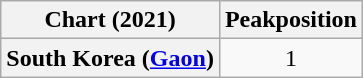<table class="wikitable plainrowheaders">
<tr>
<th>Chart (2021)</th>
<th>Peakposition</th>
</tr>
<tr>
<th scope="row">South Korea (<a href='#'>Gaon</a>)</th>
<td style="text-align:center;">1</td>
</tr>
</table>
